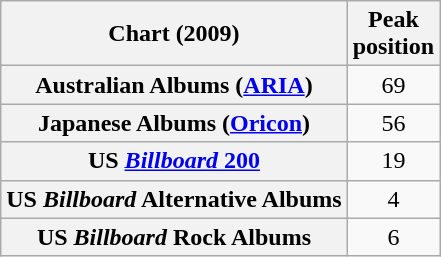<table class="wikitable sortable plainrowheaders">
<tr>
<th>Chart (2009)</th>
<th>Peak<br>position</th>
</tr>
<tr>
<th scope="row">Australian Albums (<a href='#'>ARIA</a>)</th>
<td style="text-align:center;">69</td>
</tr>
<tr>
<th scope="row">Japanese Albums (<a href='#'>Oricon</a>)</th>
<td style="text-align:center;">56</td>
</tr>
<tr>
<th scope="row">US <a href='#'><em>Billboard</em> 200</a></th>
<td style="text-align:center;">19</td>
</tr>
<tr>
<th scope="row">US <em>Billboard</em> Alternative Albums</th>
<td style="text-align:center;">4</td>
</tr>
<tr>
<th scope="row">US <em>Billboard</em> Rock Albums</th>
<td style="text-align:center;">6</td>
</tr>
</table>
